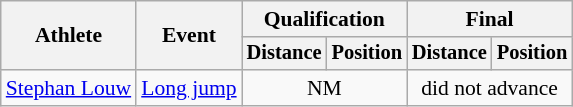<table class=wikitable style="font-size:90%">
<tr>
<th rowspan="2">Athlete</th>
<th rowspan="2">Event</th>
<th colspan="2">Qualification</th>
<th colspan="2">Final</th>
</tr>
<tr style="font-size:95%">
<th>Distance</th>
<th>Position</th>
<th>Distance</th>
<th>Position</th>
</tr>
<tr align=center>
<td align=left><a href='#'>Stephan Louw</a></td>
<td align=left><a href='#'>Long jump</a></td>
<td colspan=2>NM</td>
<td colspan=2>did not advance</td>
</tr>
</table>
